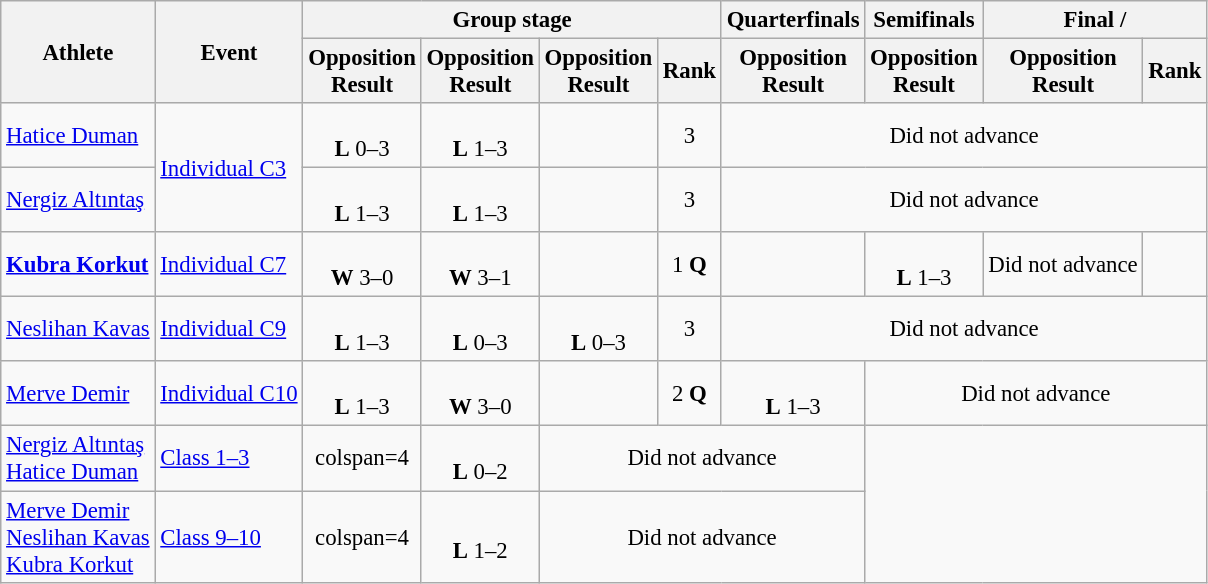<table class=wikitable style="font-size:95%">
<tr>
<th rowspan="2">Athlete</th>
<th rowspan="2">Event</th>
<th colspan="4">Group stage</th>
<th>Quarterfinals</th>
<th>Semifinals</th>
<th colspan="2">Final / </th>
</tr>
<tr>
<th>Opposition<br>Result</th>
<th>Opposition<br>Result</th>
<th>Opposition<br>Result</th>
<th>Rank</th>
<th>Opposition<br>Result</th>
<th>Opposition<br>Result</th>
<th>Opposition<br>Result</th>
<th>Rank</th>
</tr>
<tr align=center>
<td align="left"><a href='#'>Hatice Duman</a></td>
<td rowspan="2" align="left"><a href='#'>Individual C3</a></td>
<td><br><strong>L</strong> 0–3</td>
<td><br><strong>L</strong> 1–3</td>
<td></td>
<td>3</td>
<td colspan=4>Did not advance</td>
</tr>
<tr align=center>
<td align=left><a href='#'>Nergiz Altıntaş</a></td>
<td><br><strong>L</strong> 1–3</td>
<td><br><strong>L</strong> 1–3</td>
<td></td>
<td>3</td>
<td colspan=4>Did not advance</td>
</tr>
<tr align=center>
<td align=left><strong><a href='#'>Kubra Korkut</a></strong></td>
<td align=left><a href='#'>Individual C7</a></td>
<td><br><strong>W</strong> 3–0</td>
<td><br><strong>W</strong> 3–1</td>
<td></td>
<td>1 <strong>Q</strong></td>
<td></td>
<td><br><strong>L</strong> 1–3</td>
<td>Did not advance</td>
<td></td>
</tr>
<tr align=center>
<td align=left><a href='#'>Neslihan Kavas</a></td>
<td align=left><a href='#'>Individual C9</a></td>
<td><br><strong>L</strong> 1–3</td>
<td><br><strong>L</strong> 0–3</td>
<td><br><strong>L</strong> 0–3</td>
<td>3</td>
<td colspan=4>Did not advance</td>
</tr>
<tr align=center>
<td align=left><a href='#'>Merve Demir</a></td>
<td align=left><a href='#'>Individual C10</a></td>
<td><br><strong>L</strong> 1–3</td>
<td><br><strong>W</strong> 3–0</td>
<td></td>
<td>2 <strong>Q</strong></td>
<td><br><strong>L</strong> 1–3</td>
<td colspan=4>Did not advance</td>
</tr>
<tr align=center>
<td align=left><a href='#'>Nergiz Altıntaş</a><br><a href='#'>Hatice Duman</a></td>
<td align=left><a href='#'>Class 1–3</a></td>
<td>colspan=4 </td>
<td><br><strong>L</strong> 0–2</td>
<td colspan=3>Did not advance</td>
</tr>
<tr align=center>
<td align=left><a href='#'>Merve Demir</a><br><a href='#'>Neslihan Kavas</a><br><a href='#'>Kubra Korkut</a></td>
<td align=left><a href='#'>Class 9–10</a></td>
<td>colspan=4 </td>
<td><br><strong>L</strong> 1–2</td>
<td colspan=3>Did not advance</td>
</tr>
</table>
